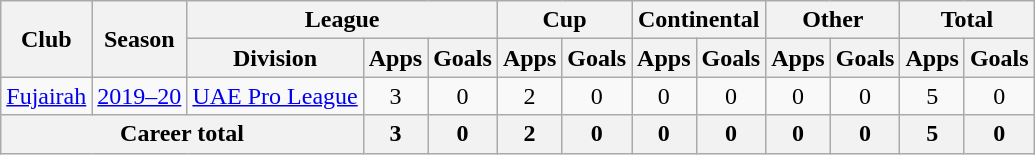<table class="wikitable" style="text-align: center">
<tr>
<th rowspan="2">Club</th>
<th rowspan="2">Season</th>
<th colspan="3">League</th>
<th colspan="2">Cup</th>
<th colspan="2">Continental</th>
<th colspan="2">Other</th>
<th colspan="2">Total</th>
</tr>
<tr>
<th>Division</th>
<th>Apps</th>
<th>Goals</th>
<th>Apps</th>
<th>Goals</th>
<th>Apps</th>
<th>Goals</th>
<th>Apps</th>
<th>Goals</th>
<th>Apps</th>
<th>Goals</th>
</tr>
<tr>
<td><a href='#'>Fujairah</a></td>
<td><a href='#'>2019–20</a></td>
<td><a href='#'>UAE Pro League</a></td>
<td>3</td>
<td>0</td>
<td>2</td>
<td>0</td>
<td>0</td>
<td>0</td>
<td>0</td>
<td>0</td>
<td>5</td>
<td>0</td>
</tr>
<tr>
<th colspan="3"><strong>Career total</strong></th>
<th>3</th>
<th>0</th>
<th>2</th>
<th>0</th>
<th>0</th>
<th>0</th>
<th>0</th>
<th>0</th>
<th>5</th>
<th>0</th>
</tr>
</table>
